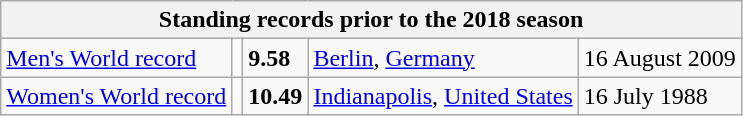<table class="wikitable">
<tr>
<th colspan="5">Standing records prior to the 2018 season</th>
</tr>
<tr>
<td><a href='#'>Men's World record</a></td>
<td></td>
<td><strong>9.58</strong></td>
<td><a href='#'>Berlin</a>, <a href='#'>Germany</a></td>
<td>16 August 2009</td>
</tr>
<tr>
<td><a href='#'>Women's World record</a></td>
<td></td>
<td><strong>10.49</strong></td>
<td><a href='#'>Indianapolis</a>, <a href='#'>United States</a></td>
<td>16 July 1988</td>
</tr>
</table>
